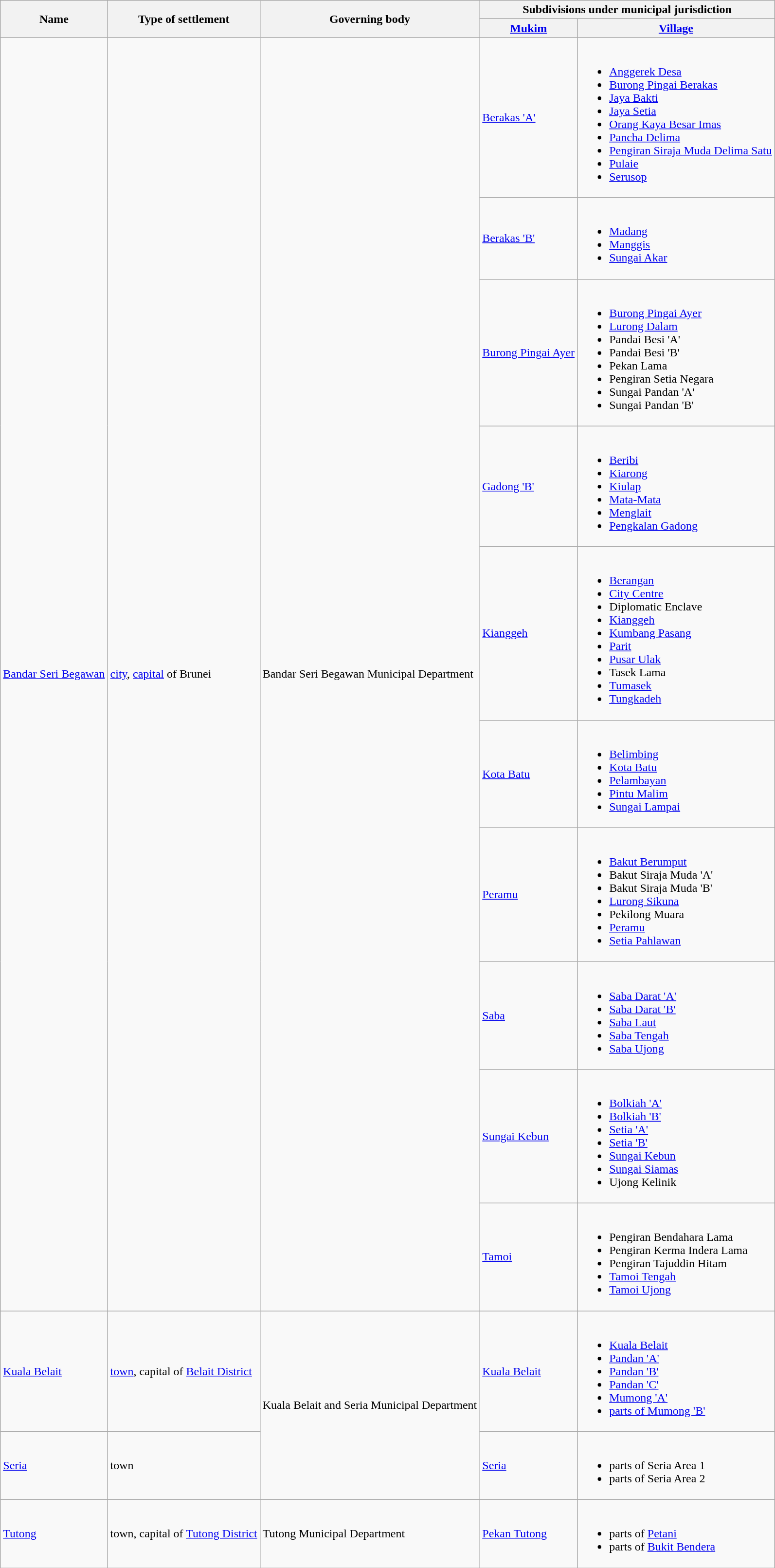<table class="wikitable">
<tr>
<th rowspan="2">Name</th>
<th rowspan="2">Type of settlement</th>
<th rowspan="2">Governing body</th>
<th colspan="2">Subdivisions under municipal jurisdiction</th>
</tr>
<tr>
<th><a href='#'>Mukim</a></th>
<th><a href='#'>Village</a></th>
</tr>
<tr>
<td rowspan="10"><a href='#'>Bandar Seri Begawan</a></td>
<td rowspan="10"><a href='#'>city</a>, <a href='#'>capital</a> of Brunei</td>
<td rowspan="10">Bandar Seri Begawan Municipal Department</td>
<td><a href='#'>Berakas 'A'</a></td>
<td><br><ul><li><a href='#'>Anggerek Desa</a></li><li><a href='#'>Burong Pingai Berakas</a></li><li><a href='#'>Jaya Bakti</a></li><li><a href='#'>Jaya Setia</a></li><li><a href='#'>Orang Kaya Besar Imas</a></li><li><a href='#'>Pancha Delima</a></li><li><a href='#'>Pengiran Siraja Muda Delima Satu</a></li><li><a href='#'>Pulaie</a></li><li><a href='#'>Serusop</a></li></ul></td>
</tr>
<tr>
<td><a href='#'>Berakas 'B'</a></td>
<td><br><ul><li><a href='#'>Madang</a></li><li><a href='#'>Manggis</a></li><li><a href='#'>Sungai Akar</a></li></ul></td>
</tr>
<tr>
<td><a href='#'>Burong Pingai Ayer</a></td>
<td><br><ul><li><a href='#'>Burong Pingai Ayer</a></li><li><a href='#'>Lurong Dalam</a></li><li>Pandai Besi 'A'</li><li>Pandai Besi 'B'</li><li>Pekan Lama</li><li>Pengiran Setia Negara</li><li>Sungai Pandan 'A'</li><li>Sungai Pandan 'B'</li></ul></td>
</tr>
<tr>
<td><a href='#'>Gadong 'B'</a></td>
<td><br><ul><li><a href='#'>Beribi</a></li><li><a href='#'>Kiarong</a></li><li><a href='#'>Kiulap</a></li><li><a href='#'>Mata-Mata</a></li><li><a href='#'>Menglait</a></li><li><a href='#'>Pengkalan Gadong</a></li></ul></td>
</tr>
<tr>
<td><a href='#'>Kianggeh</a></td>
<td><br><ul><li><a href='#'>Berangan</a></li><li><a href='#'>City Centre</a></li><li>Diplomatic Enclave</li><li><a href='#'>Kianggeh</a></li><li><a href='#'>Kumbang Pasang</a></li><li><a href='#'>Parit</a></li><li><a href='#'>Pusar Ulak</a></li><li>Tasek Lama</li><li><a href='#'>Tumasek</a></li><li><a href='#'>Tungkadeh</a></li></ul></td>
</tr>
<tr>
<td><a href='#'>Kota Batu</a></td>
<td><br><ul><li><a href='#'>Belimbing</a></li><li><a href='#'>Kota Batu</a></li><li><a href='#'>Pelambayan</a></li><li><a href='#'>Pintu Malim</a></li><li><a href='#'>Sungai Lampai</a></li></ul></td>
</tr>
<tr>
<td><a href='#'>Peramu</a></td>
<td><br><ul><li><a href='#'>Bakut Berumput</a></li><li>Bakut Siraja Muda 'A'</li><li>Bakut Siraja Muda 'B'</li><li><a href='#'>Lurong Sikuna</a></li><li>Pekilong Muara</li><li><a href='#'>Peramu</a></li><li><a href='#'>Setia Pahlawan</a></li></ul></td>
</tr>
<tr>
<td><a href='#'>Saba</a></td>
<td><br><ul><li><a href='#'>Saba Darat 'A'</a></li><li><a href='#'>Saba Darat 'B'</a></li><li><a href='#'>Saba Laut</a></li><li><a href='#'>Saba Tengah</a></li><li><a href='#'>Saba Ujong</a></li></ul></td>
</tr>
<tr>
<td><a href='#'>Sungai Kebun</a></td>
<td><br><ul><li><a href='#'>Bolkiah 'A'</a></li><li><a href='#'>Bolkiah 'B'</a></li><li><a href='#'>Setia 'A'</a></li><li><a href='#'>Setia 'B'</a></li><li><a href='#'>Sungai Kebun</a></li><li><a href='#'>Sungai Siamas</a></li><li>Ujong Kelinik</li></ul></td>
</tr>
<tr>
<td><a href='#'>Tamoi</a></td>
<td><br><ul><li>Pengiran Bendahara Lama</li><li>Pengiran Kerma Indera Lama</li><li>Pengiran Tajuddin Hitam</li><li><a href='#'>Tamoi Tengah</a></li><li><a href='#'>Tamoi Ujong</a></li></ul></td>
</tr>
<tr>
<td><a href='#'>Kuala Belait</a></td>
<td><a href='#'>town</a>, capital of <a href='#'>Belait District</a></td>
<td rowspan="2">Kuala Belait and Seria Municipal Department</td>
<td><a href='#'>Kuala Belait</a></td>
<td><br><ul><li><a href='#'>Kuala Belait</a></li><li><a href='#'>Pandan 'A'</a></li><li><a href='#'>Pandan 'B'</a></li><li><a href='#'>Pandan 'C'</a></li><li><a href='#'>Mumong 'A'</a></li><li><a href='#'>parts of Mumong 'B'</a></li></ul></td>
</tr>
<tr>
<td><a href='#'>Seria</a></td>
<td>town</td>
<td><a href='#'>Seria</a></td>
<td><br><ul><li>parts of Seria Area 1</li><li>parts of Seria Area 2</li></ul></td>
</tr>
<tr>
<td><a href='#'>Tutong</a></td>
<td>town, capital of <a href='#'>Tutong District</a></td>
<td>Tutong Municipal Department</td>
<td><a href='#'>Pekan Tutong</a></td>
<td><br><ul><li>parts of <a href='#'>Petani</a></li><li>parts of <a href='#'>Bukit Bendera</a></li></ul></td>
</tr>
</table>
